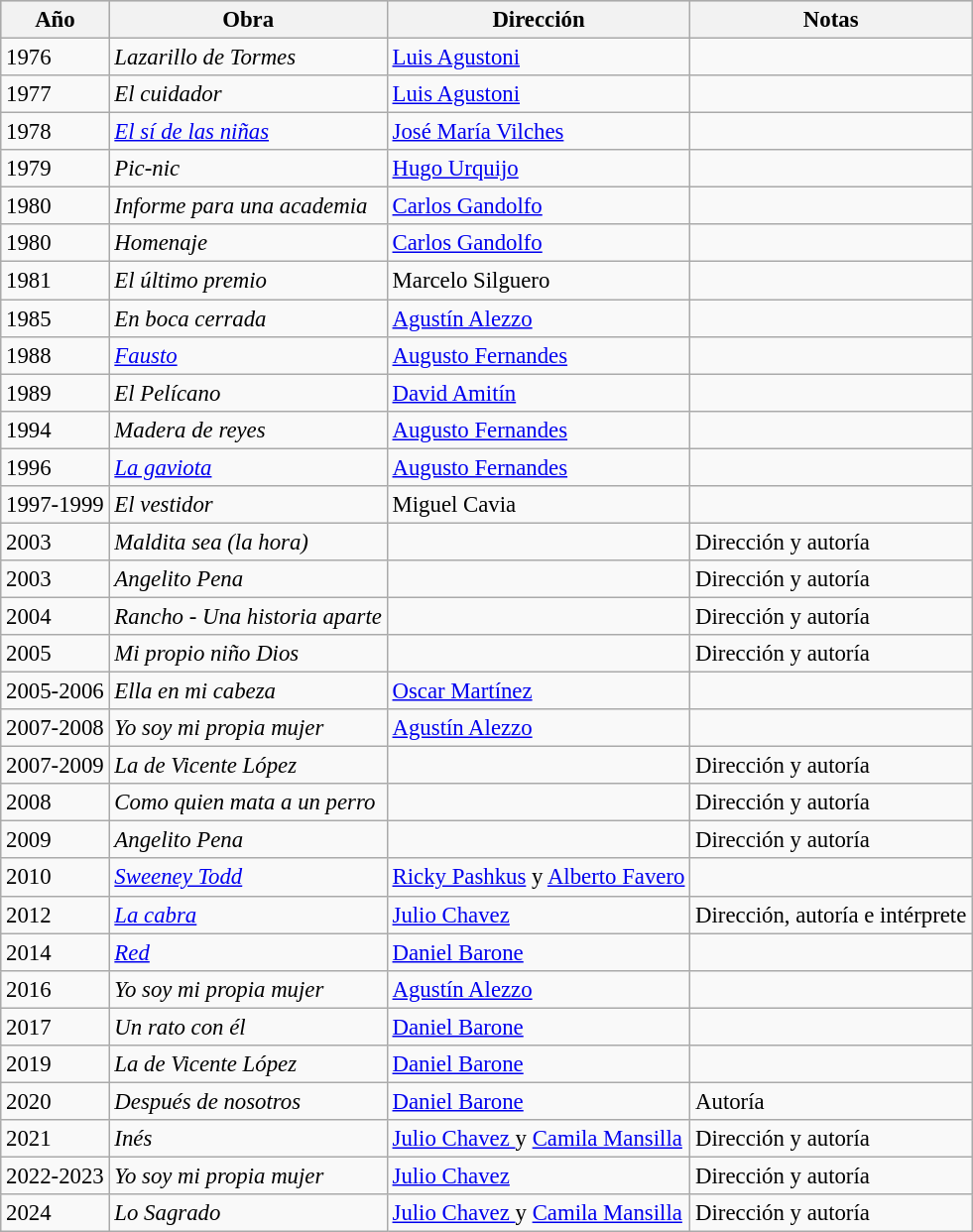<table class="wikitable" style="font-size: 95%;">
<tr bgcolor="#CCCCCC" align="center">
<th>Año</th>
<th>Obra</th>
<th>Dirección</th>
<th>Notas</th>
</tr>
<tr>
<td>1976</td>
<td><em>Lazarillo de Tormes </em></td>
<td><a href='#'>Luis Agustoni</a></td>
<td></td>
</tr>
<tr>
<td>1977</td>
<td><em>El cuidador</em></td>
<td><a href='#'>Luis Agustoni</a></td>
<td></td>
</tr>
<tr>
<td>1978</td>
<td><em><a href='#'>El sí de las niñas</a></em></td>
<td><a href='#'>José María Vilches</a></td>
<td></td>
</tr>
<tr>
<td>1979</td>
<td><em>Pic-nic</em></td>
<td><a href='#'>Hugo Urquijo</a></td>
<td></td>
</tr>
<tr>
<td>1980</td>
<td><em>Informe para una academia</em></td>
<td><a href='#'>Carlos Gandolfo</a></td>
<td></td>
</tr>
<tr>
<td>1980</td>
<td><em>Homenaje</em></td>
<td><a href='#'>Carlos Gandolfo</a></td>
<td></td>
</tr>
<tr>
<td>1981</td>
<td><em>El último premio</em></td>
<td>Marcelo Silguero</td>
<td></td>
</tr>
<tr>
<td>1985</td>
<td><em>En boca cerrada</em></td>
<td><a href='#'>Agustín Alezzo</a></td>
<td></td>
</tr>
<tr>
<td>1988</td>
<td><em><a href='#'>Fausto</a></em></td>
<td><a href='#'>Augusto Fernandes</a></td>
<td></td>
</tr>
<tr>
<td>1989</td>
<td><em>El Pelícano </em></td>
<td><a href='#'>David Amitín</a></td>
<td></td>
</tr>
<tr>
<td>1994</td>
<td><em>Madera de reyes</em></td>
<td><a href='#'>Augusto Fernandes</a></td>
<td></td>
</tr>
<tr>
<td>1996</td>
<td><em><a href='#'>La gaviota</a></em></td>
<td><a href='#'>Augusto Fernandes</a></td>
<td></td>
</tr>
<tr>
<td>1997-1999</td>
<td><em>El vestidor</em></td>
<td>Miguel Cavia</td>
<td></td>
</tr>
<tr>
<td>2003</td>
<td><em>Maldita sea (la hora)</em></td>
<td></td>
<td>Dirección y autoría</td>
</tr>
<tr>
<td>2003</td>
<td><em>Angelito Pena</em></td>
<td></td>
<td>Dirección y autoría</td>
</tr>
<tr>
<td>2004</td>
<td><em>Rancho - Una historia aparte</em></td>
<td></td>
<td>Dirección y autoría</td>
</tr>
<tr>
<td>2005</td>
<td><em>Mi propio niño Dios</em></td>
<td></td>
<td>Dirección y autoría</td>
</tr>
<tr>
<td>2005-2006</td>
<td><em>Ella en mi cabeza</em></td>
<td><a href='#'>Oscar Martínez</a></td>
<td></td>
</tr>
<tr>
<td>2007-2008</td>
<td><em>Yo soy mi propia mujer</em></td>
<td><a href='#'>Agustín Alezzo</a></td>
<td></td>
</tr>
<tr>
<td>2007-2009</td>
<td><em>La de Vicente López</em></td>
<td></td>
<td>Dirección y autoría</td>
</tr>
<tr>
<td>2008</td>
<td><em>Como quien mata a un perro</em></td>
<td></td>
<td>Dirección y autoría</td>
</tr>
<tr>
<td>2009</td>
<td><em>Angelito Pena</em></td>
<td></td>
<td>Dirección y autoría</td>
</tr>
<tr>
<td>2010</td>
<td><em><a href='#'>Sweeney Todd </a></em></td>
<td><a href='#'>Ricky Pashkus</a> y <a href='#'>Alberto Favero</a></td>
<td></td>
</tr>
<tr>
<td>2012</td>
<td><em><a href='#'>La cabra</a></em></td>
<td><a href='#'>Julio Chavez </a></td>
<td>Dirección, autoría e intérprete</td>
</tr>
<tr>
<td>2014</td>
<td><em><a href='#'>Red</a></em></td>
<td><a href='#'>Daniel Barone</a></td>
<td></td>
</tr>
<tr>
<td>2016</td>
<td><em>Yo soy mi propia mujer</em></td>
<td><a href='#'>Agustín Alezzo</a></td>
<td></td>
</tr>
<tr>
<td>2017</td>
<td><em>Un rato con él</em></td>
<td><a href='#'>Daniel Barone</a></td>
<td></td>
</tr>
<tr>
<td>2019</td>
<td><em>La de Vicente López</em></td>
<td><a href='#'>Daniel Barone</a></td>
<td></td>
</tr>
<tr>
<td>2020</td>
<td><em>Después de nosotros</em></td>
<td><a href='#'>Daniel Barone</a></td>
<td>Autoría</td>
</tr>
<tr>
<td>2021</td>
<td><em>Inés</em></td>
<td><a href='#'>Julio Chavez </a> y <a href='#'>Camila Mansilla</a></td>
<td>Dirección y autoría</td>
</tr>
<tr>
<td>2022-2023</td>
<td><em>Yo soy mi propia mujer</em></td>
<td><a href='#'>Julio Chavez</a></td>
<td>Dirección y autoría</td>
</tr>
<tr>
<td>2024</td>
<td><em>Lo Sagrado</em></td>
<td><a href='#'>Julio Chavez </a> y <a href='#'>Camila Mansilla</a></td>
<td>Dirección y autoría</td>
</tr>
</table>
